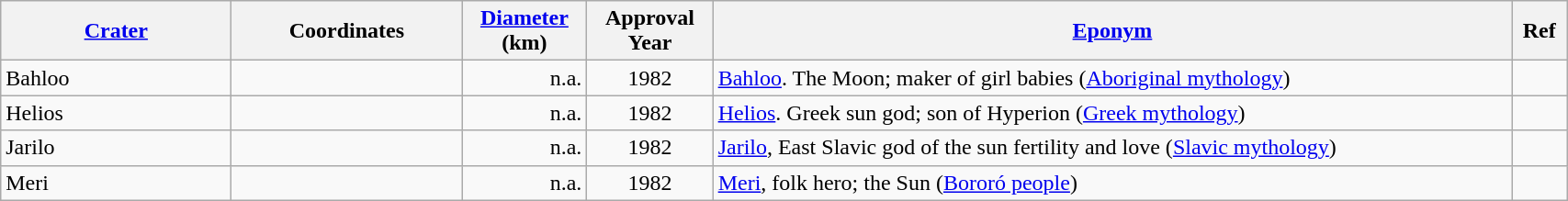<table class="wikitable" style="min-width: 90%">
<tr>
<th style="width:10em"><a href='#'>Crater</a></th>
<th style="width:10em">Coordinates</th>
<th><a href='#'>Diameter</a><br>(km)</th>
<th>Approval<br>Year</th>
<th><a href='#'>Eponym</a></th>
<th>Ref</th>
</tr>
<tr id="Bahloo">
<td>Bahloo</td>
<td></td>
<td align=right>n.a.</td>
<td align=center>1982</td>
<td><a href='#'>Bahloo</a>. The Moon; maker of girl babies (<a href='#'>Aboriginal mythology</a>)</td>
<td></td>
</tr>
<tr id="Helios">
<td>Helios</td>
<td></td>
<td align=right>n.a.</td>
<td align=center>1982</td>
<td><a href='#'>Helios</a>. Greek sun god; son of Hyperion (<a href='#'>Greek mythology</a>)</td>
<td></td>
</tr>
<tr id="Jarilo">
<td>Jarilo</td>
<td></td>
<td align=right>n.a.</td>
<td align=center>1982</td>
<td><a href='#'>Jarilo</a>, East Slavic god of the sun fertility and love (<a href='#'>Slavic mythology</a>)</td>
<td></td>
</tr>
<tr id="Meri">
<td>Meri</td>
<td></td>
<td align=right>n.a.</td>
<td align=center>1982</td>
<td><a href='#'>Meri</a>, folk hero; the Sun (<a href='#'>Bororó people</a>)</td>
<td></td>
</tr>
</table>
